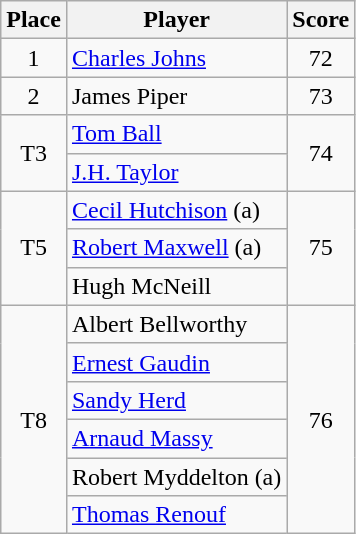<table class=wikitable>
<tr>
<th>Place</th>
<th>Player</th>
<th>Score</th>
</tr>
<tr>
<td align=center>1</td>
<td> <a href='#'>Charles Johns</a></td>
<td align=center>72</td>
</tr>
<tr>
<td align=center>2</td>
<td> James Piper</td>
<td align=center>73</td>
</tr>
<tr>
<td rowspan=2 align=center>T3</td>
<td> <a href='#'>Tom Ball</a></td>
<td rowspan=2 align=center>74</td>
</tr>
<tr>
<td> <a href='#'>J.H. Taylor</a></td>
</tr>
<tr>
<td rowspan=3 align=center>T5</td>
<td> <a href='#'>Cecil Hutchison</a> (a)</td>
<td rowspan=3 align=center>75</td>
</tr>
<tr>
<td> <a href='#'>Robert Maxwell</a> (a)</td>
</tr>
<tr>
<td> Hugh McNeill</td>
</tr>
<tr>
<td rowspan=6 align=center>T8</td>
<td> Albert Bellworthy</td>
<td rowspan=6 align=center>76</td>
</tr>
<tr>
<td> <a href='#'>Ernest Gaudin</a></td>
</tr>
<tr>
<td> <a href='#'>Sandy Herd</a></td>
</tr>
<tr>
<td> <a href='#'>Arnaud Massy</a></td>
</tr>
<tr>
<td> Robert Myddelton (a)</td>
</tr>
<tr>
<td> <a href='#'>Thomas Renouf</a></td>
</tr>
</table>
